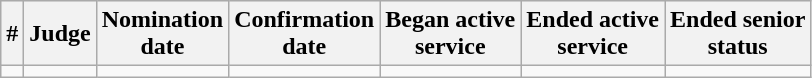<table class="sortable wikitable">
<tr bgcolor="#ececec">
<th>#</th>
<th>Judge</th>
<th>Nomination<br>date</th>
<th>Confirmation<br>date</th>
<th>Began active<br>service</th>
<th>Ended active<br>service</th>
<th>Ended senior<br>status</th>
</tr>
<tr>
<td></td>
<td></td>
<td></td>
<td></td>
<td></td>
<td></td>
<td align="center"></td>
</tr>
</table>
